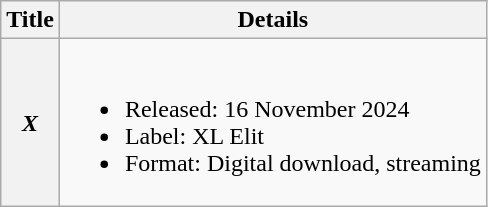<table class="wikitable plainrowheaders" style="text-align:center;">
<tr>
<th scope="col" rowspan="1">Title</th>
<th scope="col" rowspan="1">Details</th>
</tr>
<tr>
<th scope="row"><em>X</em></th>
<td align="left"><br><ul><li>Released: 16 November 2024</li><li>Label: XL Elit</li><li>Format: Digital download, streaming</li></ul></td>
</tr>
</table>
